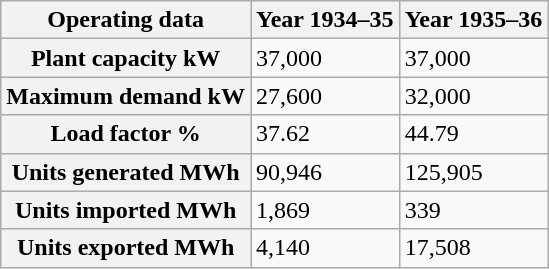<table class="wikitable">
<tr>
<th>Operating  data</th>
<th>Year  1934–35</th>
<th>Year  1935–36</th>
</tr>
<tr>
<th>Plant  capacity kW</th>
<td>37,000</td>
<td>37,000</td>
</tr>
<tr>
<th>Maximum  demand kW</th>
<td>27,600</td>
<td>32,000</td>
</tr>
<tr>
<th>Load  factor %</th>
<td>37.62</td>
<td>44.79</td>
</tr>
<tr>
<th>Units  generated MWh</th>
<td>90,946</td>
<td>125,905</td>
</tr>
<tr>
<th>Units  imported MWh</th>
<td>1,869</td>
<td>339</td>
</tr>
<tr>
<th>Units  exported MWh</th>
<td>4,140</td>
<td>17,508</td>
</tr>
</table>
